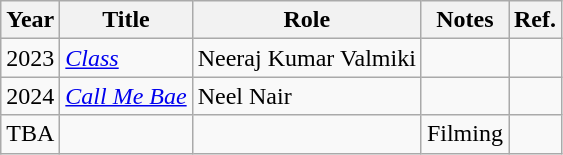<table class="wikitable">
<tr>
<th><strong>Year</strong></th>
<th><strong>Title</strong></th>
<th><strong>Role</strong></th>
<th><strong>Notes</strong></th>
<th><strong>Ref.</strong></th>
</tr>
<tr>
<td>2023</td>
<td><a href='#'><em>Class</em></a></td>
<td>Neeraj Kumar Valmiki</td>
<td></td>
<td></td>
</tr>
<tr>
<td>2024</td>
<td><em><a href='#'>Call Me Bae</a></em></td>
<td>Neel Nair</td>
<td></td>
<td></td>
</tr>
<tr>
<td>TBA</td>
<td></td>
<td></td>
<td>Filming</td>
<td></td>
</tr>
</table>
